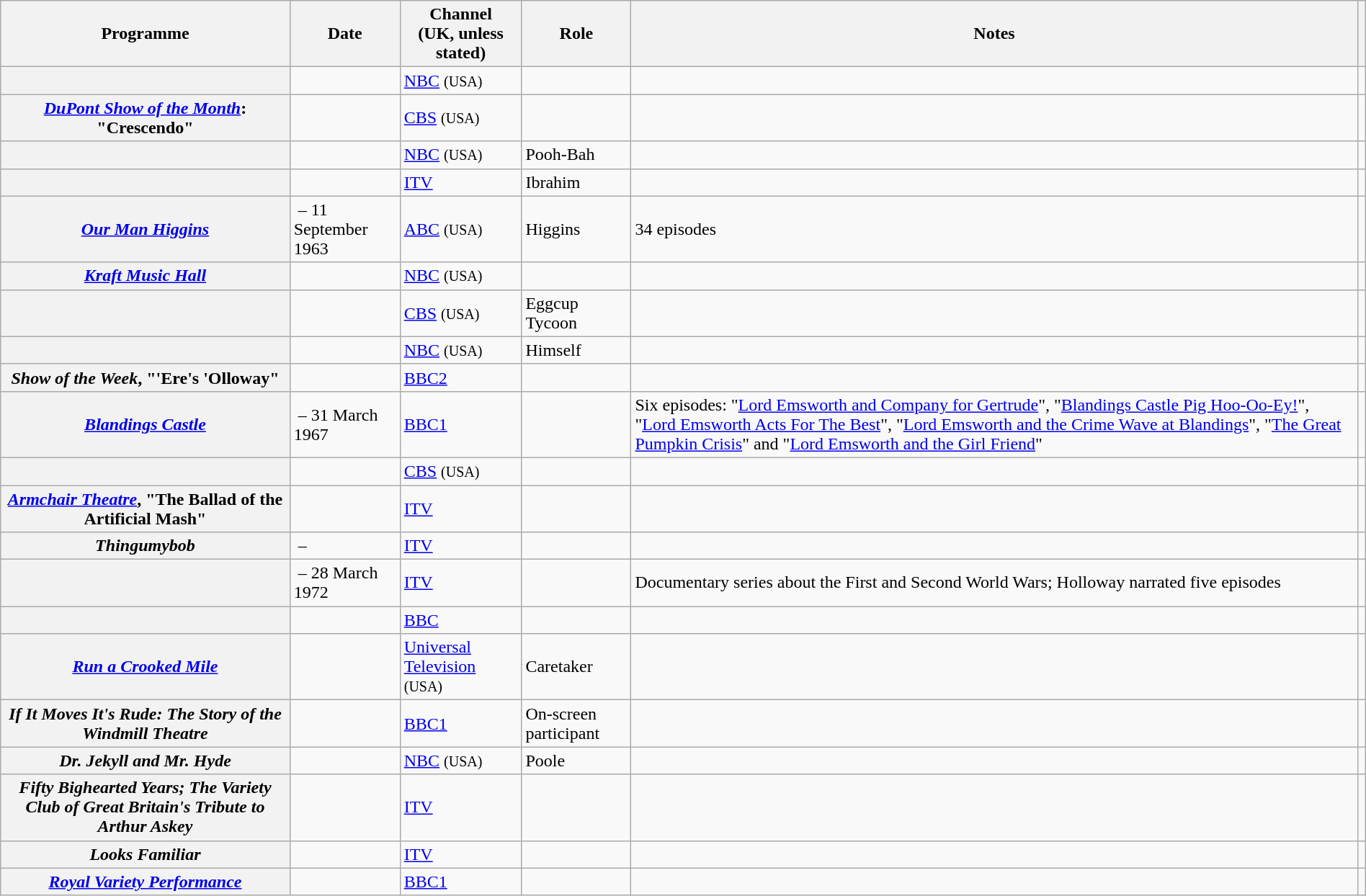<table class="wikitable plainrowheaders sortable" style="margin-right: 0;">
<tr>
<th scope="col">Programme</th>
<th scope="col">Date</th>
<th scope="col">Channel<br>(UK, unless stated)</th>
<th scope="col">Role</th>
<th scope="col" class="unsortable">Notes</th>
<th scope="col" class="unsortable"></th>
</tr>
<tr>
<th scope="row"></th>
<td></td>
<td><a href='#'>NBC</a> <small>(USA)</small></td>
<td></td>
<td></td>
<td style="text-align: center;"></td>
</tr>
<tr>
<th scope="row"><em><a href='#'>DuPont Show of the Month</a></em>: "Crescendo"</th>
<td></td>
<td><a href='#'>CBS</a> <small>(USA)</small></td>
<td></td>
<td></td>
<td style="text-align: center;"></td>
</tr>
<tr>
<th scope="row"></th>
<td></td>
<td><a href='#'>NBC</a> <small>(USA)</small></td>
<td>Pooh-Bah</td>
<td></td>
<td style="text-align: center;"></td>
</tr>
<tr>
<th scope="row"></th>
<td></td>
<td><a href='#'>ITV</a></td>
<td>Ibrahim</td>
<td></td>
<td style="text-align: center;"></td>
</tr>
<tr>
<th scope="row"><em><a href='#'>Our Man Higgins</a></em></th>
<td> – 11 September 1963</td>
<td><a href='#'>ABC</a> <small>(USA)</small></td>
<td>Higgins</td>
<td>34 episodes</td>
<td style="text-align: center;"></td>
</tr>
<tr>
<th scope="row"><em><a href='#'>Kraft Music Hall</a></em></th>
<td></td>
<td><a href='#'>NBC</a> <small>(USA)</small></td>
<td></td>
<td></td>
<td style="text-align: center;"></td>
</tr>
<tr>
<th scope="row"></th>
<td></td>
<td><a href='#'>CBS</a> <small>(USA)</small></td>
<td>Eggcup Tycoon</td>
<td></td>
<td style="text-align: center;"></td>
</tr>
<tr>
<th scope="row"></th>
<td></td>
<td><a href='#'>NBC</a> <small>(USA)</small></td>
<td>Himself</td>
<td></td>
<td style="text-align: center;"></td>
</tr>
<tr>
<th scope="row"><em>Show of the Week</em>, "'Ere's 'Olloway"</th>
<td></td>
<td><a href='#'>BBC2</a></td>
<td></td>
<td></td>
<td style="text-align: center;"></td>
</tr>
<tr>
<th scope="row"><em><a href='#'>Blandings Castle</a></em></th>
<td> – 31 March 1967</td>
<td><a href='#'>BBC1</a></td>
<td></td>
<td>Six episodes: "<a href='#'>Lord Emsworth and Company for Gertrude</a>", "<a href='#'>Blandings Castle Pig Hoo-Oo-Ey!</a>", "<a href='#'>Lord Emsworth Acts For The Best</a>", "<a href='#'>Lord Emsworth and the Crime Wave at Blandings</a>", "<a href='#'>The Great Pumpkin Crisis</a>" and "<a href='#'>Lord Emsworth and the Girl Friend</a>"</td>
<td style="text-align: center;"></td>
</tr>
<tr>
<th scope="row"></th>
<td></td>
<td><a href='#'>CBS</a> <small>(USA)</small></td>
<td></td>
<td></td>
<td style="text-align: center;"></td>
</tr>
<tr>
<th scope="row"><em><a href='#'>Armchair Theatre</a></em>, "The Ballad of the Artificial Mash"</th>
<td></td>
<td><a href='#'>ITV</a></td>
<td></td>
<td></td>
<td style="text-align: center;"></td>
</tr>
<tr>
<th scope="row"><em>Thingumybob</em></th>
<td> –</td>
<td><a href='#'>ITV</a></td>
<td></td>
<td></td>
<td style="text-align: center;"></td>
</tr>
<tr>
<th scope="row"></th>
<td> – 28 March 1972</td>
<td><a href='#'>ITV</a></td>
<td></td>
<td>Documentary series about the First and Second World Wars; Holloway narrated five episodes</td>
<td style="text-align: center;"></td>
</tr>
<tr>
<th scope="row"></th>
<td></td>
<td><a href='#'>BBC</a></td>
<td></td>
<td></td>
<td style="text-align: center;"></td>
</tr>
<tr>
<th scope="row"><em><a href='#'>Run a Crooked Mile</a></em></th>
<td></td>
<td><a href='#'>Universal Television</a> <small>(USA)</small></td>
<td>Caretaker</td>
<td></td>
<td style="text-align: center;"></td>
</tr>
<tr>
<th scope="row"><em>If It Moves It's Rude: The Story of the Windmill Theatre</em></th>
<td></td>
<td><a href='#'>BBC1</a></td>
<td>On-screen participant</td>
<td></td>
<td style="text-align: center;"></td>
</tr>
<tr>
<th scope="row"><em>Dr. Jekyll and Mr. Hyde</em></th>
<td></td>
<td><a href='#'>NBC</a> <small>(USA)</small></td>
<td>Poole</td>
<td></td>
<td style="text-align: center;"></td>
</tr>
<tr>
<th scope="row"><em>Fifty Bighearted Years; The Variety Club of Great Britain's Tribute to Arthur Askey</em></th>
<td></td>
<td><a href='#'>ITV</a></td>
<td></td>
<td></td>
<td style="text-align: center;"></td>
</tr>
<tr>
<th scope="row"><em>Looks Familiar</em></th>
<td></td>
<td><a href='#'>ITV</a></td>
<td></td>
<td></td>
<td style="text-align: center;"></td>
</tr>
<tr>
<th scope="row"><em><a href='#'>Royal Variety Performance</a></em></th>
<td></td>
<td><a href='#'>BBC1</a></td>
<td></td>
<td></td>
<td style="text-align: center;"></td>
</tr>
</table>
